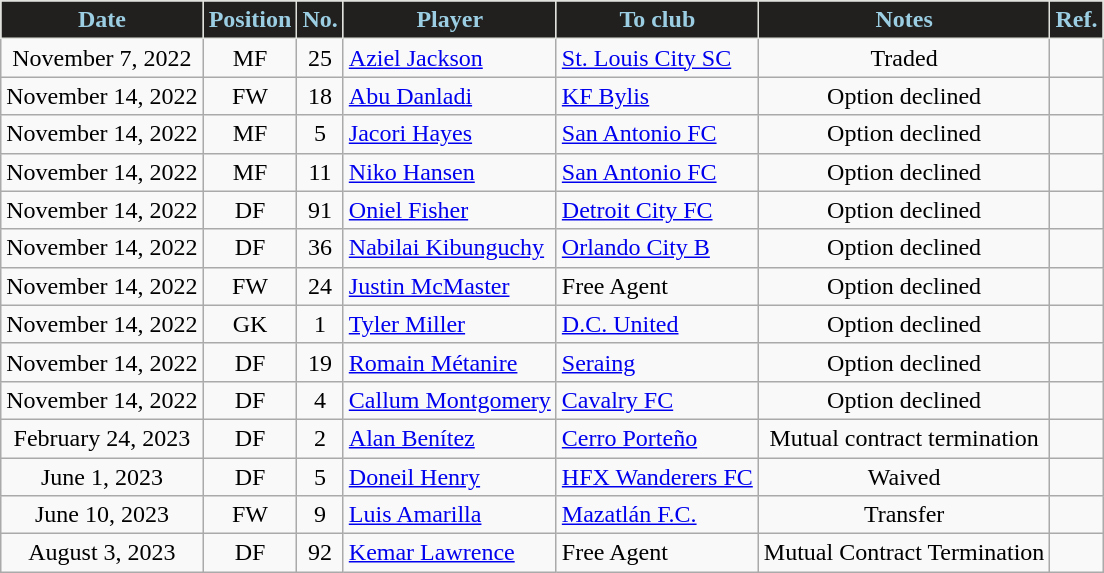<table class="wikitable sortable" style="text-align:center">
<tr>
<th style="background:#21201E;color:#9BCEE3;border:1px solid #E1E2DD">Date</th>
<th style="background:#21201E;color:#9BCEE3;border:1px solid #E1E2DD">Position</th>
<th style="background:#21201E;color:#9BCEE3;border:1px solid #E1E2DD">No.</th>
<th style="background:#21201E;color:#9BCEE3;border:1px solid #E1E2DD">Player</th>
<th style="background:#21201E;color:#9BCEE3;border:1px solid #E1E2DD">To club</th>
<th style="background:#21201E;color:#9BCEE3;border:1px solid #E1E2DD">Notes</th>
<th style="background:#21201E;color:#9BCEE3;border:1px solid #E1E2DD">Ref.</th>
</tr>
<tr>
<td>November 7, 2022</td>
<td>MF</td>
<td>25</td>
<td style="text-align:left"> <a href='#'>Aziel Jackson</a></td>
<td style="text-align:left"> <a href='#'>St. Louis City SC</a></td>
<td>Traded</td>
<td></td>
</tr>
<tr>
<td>November 14, 2022</td>
<td>FW</td>
<td>18</td>
<td style="text-align:left"> <a href='#'>Abu Danladi</a></td>
<td style="text-align:left"> <a href='#'>KF Bylis</a></td>
<td>Option declined</td>
<td></td>
</tr>
<tr>
<td>November 14, 2022</td>
<td>MF</td>
<td>5</td>
<td style="text-align:left"> <a href='#'>Jacori Hayes</a></td>
<td style="text-align:left"> <a href='#'>San Antonio FC</a></td>
<td>Option declined</td>
<td></td>
</tr>
<tr>
<td>November 14, 2022</td>
<td>MF</td>
<td>11</td>
<td style="text-align:left"> <a href='#'>Niko Hansen</a></td>
<td style="text-align:left"> <a href='#'>San Antonio FC</a></td>
<td>Option declined</td>
<td></td>
</tr>
<tr>
<td>November 14, 2022</td>
<td>DF</td>
<td>91</td>
<td style="text-align:left"> <a href='#'>Oniel Fisher</a></td>
<td style="text-align:left"> <a href='#'>Detroit City FC</a></td>
<td>Option declined</td>
<td></td>
</tr>
<tr>
<td>November 14, 2022</td>
<td>DF</td>
<td>36</td>
<td style="text-align:left"> <a href='#'>Nabilai Kibunguchy</a></td>
<td style="text-align:left"> <a href='#'>Orlando City B</a></td>
<td>Option declined</td>
<td></td>
</tr>
<tr>
<td>November 14, 2022</td>
<td>FW</td>
<td>24</td>
<td style="text-align:left"> <a href='#'>Justin McMaster</a></td>
<td style="text-align:left">Free Agent</td>
<td>Option declined</td>
<td></td>
</tr>
<tr>
<td>November 14, 2022</td>
<td>GK</td>
<td>1</td>
<td style="text-align:left"> <a href='#'>Tyler Miller</a></td>
<td style="text-align:left"> <a href='#'>D.C. United</a></td>
<td>Option declined</td>
<td></td>
</tr>
<tr>
<td>November 14, 2022</td>
<td>DF</td>
<td>19</td>
<td style="text-align:left"> <a href='#'>Romain Métanire</a></td>
<td style="text-align:left"> <a href='#'>Seraing</a></td>
<td>Option declined</td>
<td></td>
</tr>
<tr>
<td>November 14, 2022</td>
<td>DF</td>
<td>4</td>
<td style="text-align:left"> <a href='#'>Callum Montgomery</a></td>
<td style="text-align:left"> <a href='#'>Cavalry FC</a></td>
<td>Option declined</td>
<td></td>
</tr>
<tr>
<td>February 24, 2023</td>
<td>DF</td>
<td>2</td>
<td style="text-align:left"> <a href='#'>Alan Benítez</a></td>
<td style="text-align:left"> <a href='#'>Cerro Porteño</a></td>
<td>Mutual contract termination</td>
<td></td>
</tr>
<tr>
<td>June 1, 2023</td>
<td>DF</td>
<td>5</td>
<td style="text-align:left"> <a href='#'>Doneil Henry</a></td>
<td style="text-align:left"> <a href='#'>HFX Wanderers FC</a></td>
<td>Waived</td>
<td></td>
</tr>
<tr>
<td>June 10, 2023</td>
<td>FW</td>
<td>9</td>
<td style="text-align:left"> <a href='#'>Luis Amarilla</a></td>
<td style="text-align:left"> <a href='#'>Mazatlán F.C.</a></td>
<td>Transfer</td>
<td></td>
</tr>
<tr>
<td>August 3, 2023</td>
<td>DF</td>
<td>92</td>
<td style="text-align:left"> <a href='#'>Kemar Lawrence</a></td>
<td style="text-align:left">Free Agent</td>
<td>Mutual Contract Termination</td>
<td></td>
</tr>
</table>
